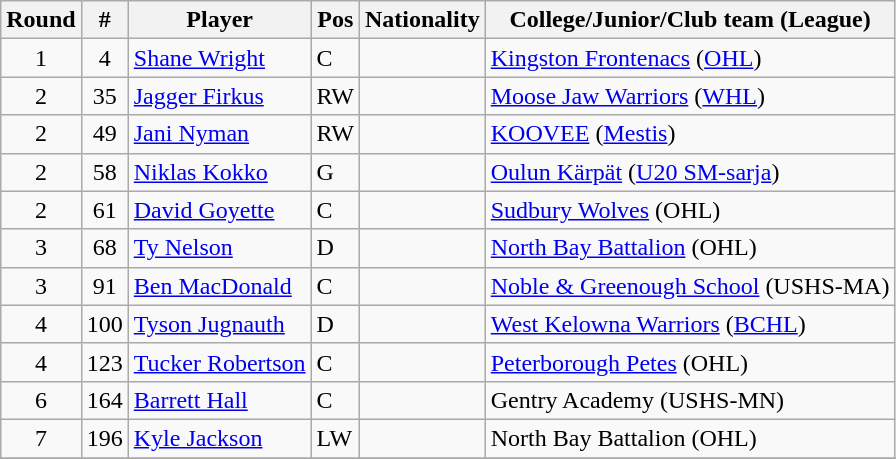<table class="wikitable">
<tr>
<th>Round</th>
<th>#</th>
<th>Player</th>
<th>Pos</th>
<th>Nationality</th>
<th>College/Junior/Club team (League)</th>
</tr>
<tr>
<td style="text-align:center;">1</td>
<td style="text-align:center;">4</td>
<td><a href='#'>Shane Wright</a></td>
<td>C</td>
<td></td>
<td><a href='#'>Kingston Frontenacs</a> (<a href='#'>OHL</a>)</td>
</tr>
<tr>
<td style="text-align:center;">2</td>
<td style="text-align:center;">35</td>
<td><a href='#'>Jagger Firkus</a></td>
<td>RW</td>
<td></td>
<td><a href='#'>Moose Jaw Warriors</a> (<a href='#'>WHL</a>)</td>
</tr>
<tr>
<td style="text-align:center;">2</td>
<td style="text-align:center;">49</td>
<td><a href='#'>Jani Nyman</a></td>
<td>RW</td>
<td></td>
<td><a href='#'>KOOVEE</a> (<a href='#'>Mestis</a>)</td>
</tr>
<tr>
<td style="text-align:center;">2</td>
<td style="text-align:center;">58</td>
<td><a href='#'>Niklas Kokko</a></td>
<td>G</td>
<td></td>
<td><a href='#'>Oulun Kärpät</a> (<a href='#'>U20 SM-sarja</a>)</td>
</tr>
<tr>
<td style="text-align:center;">2</td>
<td style="text-align:center;">61</td>
<td><a href='#'>David Goyette</a></td>
<td>C</td>
<td></td>
<td><a href='#'>Sudbury Wolves</a> (OHL)</td>
</tr>
<tr>
<td style="text-align:center;">3</td>
<td style="text-align:center;">68</td>
<td><a href='#'>Ty Nelson</a></td>
<td>D</td>
<td></td>
<td><a href='#'>North Bay Battalion</a> (OHL)</td>
</tr>
<tr>
<td style="text-align:center;">3</td>
<td style="text-align:center;">91</td>
<td><a href='#'>Ben MacDonald</a></td>
<td>C</td>
<td></td>
<td><a href='#'>Noble & Greenough School</a> (USHS-MA)</td>
</tr>
<tr>
<td style="text-align:center;">4</td>
<td style="text-align:center;">100</td>
<td><a href='#'>Tyson Jugnauth</a></td>
<td>D</td>
<td></td>
<td><a href='#'>West Kelowna Warriors</a> (<a href='#'>BCHL</a>)</td>
</tr>
<tr>
<td style="text-align:center;">4</td>
<td style="text-align:center;">123</td>
<td><a href='#'>Tucker Robertson</a></td>
<td>C</td>
<td></td>
<td><a href='#'>Peterborough Petes</a> (OHL)</td>
</tr>
<tr>
<td style="text-align:center;">6</td>
<td style="text-align:center;">164</td>
<td><a href='#'>Barrett Hall</a></td>
<td>C</td>
<td></td>
<td>Gentry Academy (USHS-MN)</td>
</tr>
<tr>
<td style="text-align:center;">7</td>
<td style="text-align:center;">196</td>
<td><a href='#'>Kyle Jackson</a></td>
<td>LW</td>
<td></td>
<td>North Bay Battalion (OHL)</td>
</tr>
<tr>
</tr>
</table>
